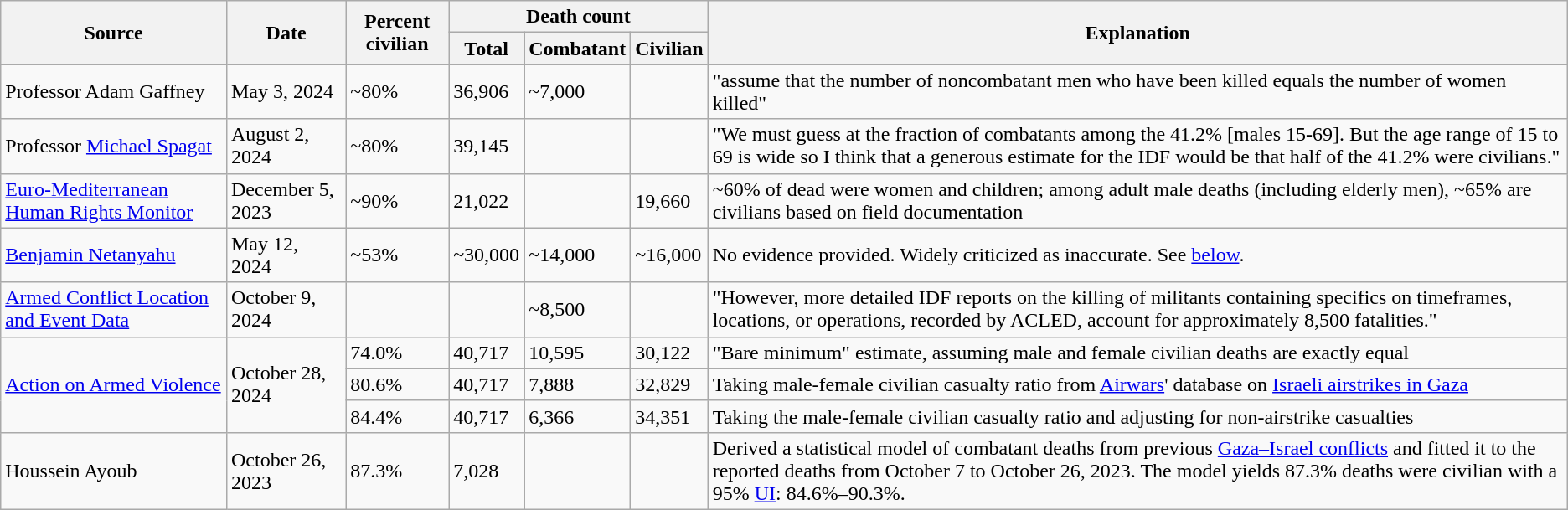<table class="wikitable">
<tr>
<th rowspan="2">Source</th>
<th rowspan="2">Date</th>
<th rowspan="2">Percent civilian</th>
<th colspan="3">Death count</th>
<th rowspan="2">Explanation</th>
</tr>
<tr>
<th>Total</th>
<th>Combatant</th>
<th>Civilian</th>
</tr>
<tr>
<td>Professor Adam Gaffney</td>
<td>May 3, 2024</td>
<td>~80%</td>
<td>36,906</td>
<td>~7,000</td>
<td></td>
<td>"assume that the number of noncombatant men who have been killed equals the number of women killed"</td>
</tr>
<tr>
<td>Professor <a href='#'>Michael Spagat</a></td>
<td>August 2, 2024</td>
<td>~80%</td>
<td>39,145</td>
<td></td>
<td></td>
<td>"We must guess at the fraction of combatants among the 41.2% [males 15-69]. But the age range of 15 to 69 is wide so I think that a generous estimate for the IDF would be that half of the 41.2% were civilians."</td>
</tr>
<tr>
<td><a href='#'>Euro-Mediterranean Human Rights Monitor</a></td>
<td>December 5, 2023</td>
<td>~90%</td>
<td>21,022</td>
<td></td>
<td>19,660</td>
<td>~60% of dead were women and children; among adult male deaths (including elderly men), ~65% are civilians based on field documentation</td>
</tr>
<tr>
<td><a href='#'>Benjamin Netanyahu</a></td>
<td>May 12, 2024</td>
<td>~53%</td>
<td>~30,000</td>
<td>~14,000</td>
<td>~16,000</td>
<td>No evidence provided. Widely criticized as inaccurate. See <a href='#'>below</a>.</td>
</tr>
<tr>
<td><a href='#'>Armed Conflict Location and Event Data</a></td>
<td>October 9, 2024</td>
<td></td>
<td></td>
<td>~8,500</td>
<td></td>
<td>"However, more detailed IDF reports on the killing of militants containing specifics on timeframes, locations, or operations, recorded by ACLED, account for approximately 8,500 fatalities."</td>
</tr>
<tr>
<td rowspan="3"><a href='#'>Action on Armed Violence</a></td>
<td rowspan="3">October 28, 2024</td>
<td>74.0%</td>
<td>40,717</td>
<td>10,595</td>
<td>30,122</td>
<td>"Bare minimum" estimate, assuming male and female civilian deaths are exactly equal</td>
</tr>
<tr>
<td>80.6%</td>
<td>40,717</td>
<td>7,888</td>
<td>32,829</td>
<td>Taking male-female civilian casualty ratio from <a href='#'>Airwars</a>' database on <a href='#'>Israeli airstrikes in Gaza</a></td>
</tr>
<tr>
<td>84.4%</td>
<td>40,717</td>
<td>6,366</td>
<td>34,351</td>
<td>Taking the male-female civilian casualty ratio and adjusting for non-airstrike casualties</td>
</tr>
<tr>
<td>Houssein Ayoub</td>
<td>October 26, 2023</td>
<td>87.3%</td>
<td>7,028</td>
<td></td>
<td></td>
<td>Derived a statistical model of combatant deaths from previous <a href='#'>Gaza–Israel conflicts</a> and fitted it to the reported deaths from October 7 to October 26, 2023. The model yields 87.3% deaths were civilian with a 95% <a href='#'>UI</a>: 84.6%–90.3%.</td>
</tr>
</table>
